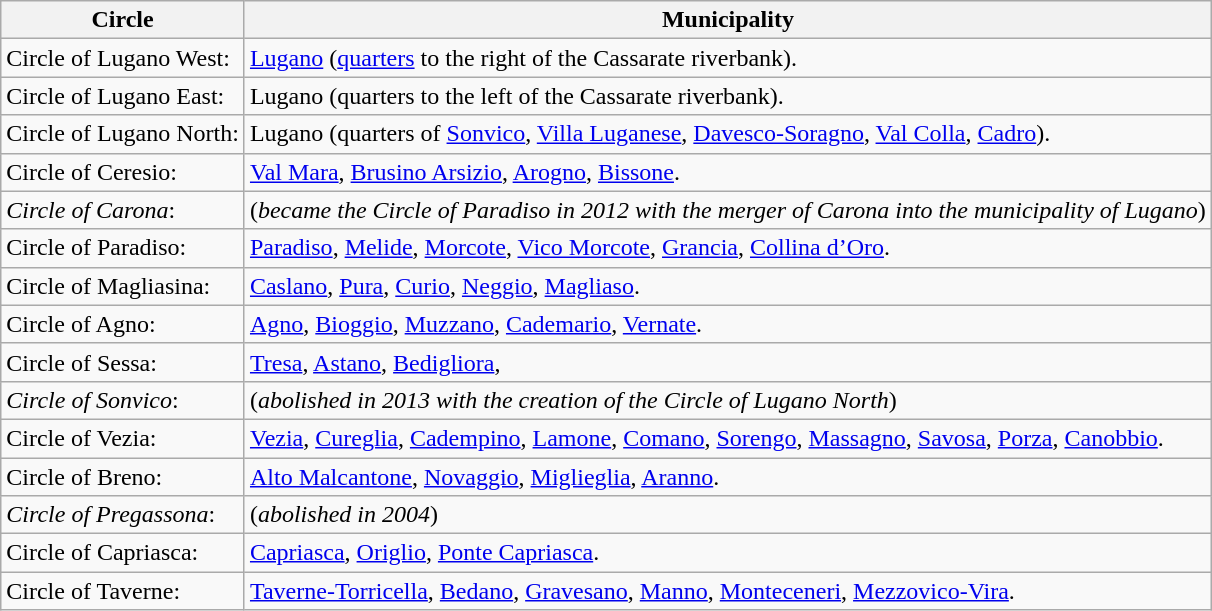<table class="wikitable sortable">
<tr>
<th>Circle</th>
<th>Municipality</th>
</tr>
<tr>
<td>Circle of Lugano West:</td>
<td><a href='#'>Lugano</a> (<a href='#'>quarters</a> to the right of the Cassarate riverbank).</td>
</tr>
<tr>
<td>Circle of Lugano East:</td>
<td>Lugano (quarters to the left of the Cassarate riverbank).</td>
</tr>
<tr>
<td>Circle of Lugano North:</td>
<td>Lugano (quarters of <a href='#'>Sonvico</a>, <a href='#'>Villa Luganese</a>, <a href='#'>Davesco-Soragno</a>, <a href='#'>Val Colla</a>, <a href='#'>Cadro</a>).</td>
</tr>
<tr>
<td>Circle of Ceresio:</td>
<td><a href='#'>Val Mara</a>, <a href='#'>Brusino Arsizio</a>, <a href='#'>Arogno</a>, <a href='#'>Bissone</a>.</td>
</tr>
<tr>
<td><em>Circle of Carona</em>:</td>
<td>(<em>became the Circle of Paradiso in 2012 with the merger of Carona into the municipality of Lugano</em>)</td>
</tr>
<tr>
<td>Circle of Paradiso:</td>
<td><a href='#'>Paradiso</a>, <a href='#'>Melide</a>, <a href='#'>Morcote</a>, <a href='#'>Vico Morcote</a>, <a href='#'>Grancia</a>, <a href='#'>Collina d’Oro</a>.</td>
</tr>
<tr>
<td>Circle of Magliasina:</td>
<td><a href='#'>Caslano</a>, <a href='#'>Pura</a>,  <a href='#'>Curio</a>, <a href='#'>Neggio</a>, <a href='#'>Magliaso</a>.</td>
</tr>
<tr>
<td>Circle of Agno:</td>
<td><a href='#'>Agno</a>, <a href='#'>Bioggio</a>, <a href='#'>Muzzano</a>, <a href='#'>Cademario</a>, <a href='#'>Vernate</a>.</td>
</tr>
<tr>
<td>Circle of Sessa:</td>
<td><a href='#'>Tresa</a>, <a href='#'>Astano</a>, <a href='#'>Bedigliora</a>,</td>
</tr>
<tr>
<td><em>Circle of Sonvico</em>:</td>
<td>(<em>abolished in 2013 with the creation of the Circle of Lugano North</em>)</td>
</tr>
<tr>
<td>Circle of Vezia:</td>
<td><a href='#'>Vezia</a>, <a href='#'>Cureglia</a>, <a href='#'>Cadempino</a>, <a href='#'>Lamone</a>, <a href='#'>Comano</a>, <a href='#'>Sorengo</a>, <a href='#'>Massagno</a>, <a href='#'>Savosa</a>, <a href='#'>Porza</a>, <a href='#'>Canobbio</a>.</td>
</tr>
<tr>
<td>Circle of Breno:</td>
<td><a href='#'>Alto Malcantone</a>, <a href='#'>Novaggio</a>, <a href='#'>Miglieglia</a>, <a href='#'>Aranno</a>.</td>
</tr>
<tr>
<td><em>Circle of Pregassona</em>:</td>
<td>(<em>abolished in 2004</em>)</td>
</tr>
<tr>
<td>Circle of Capriasca:</td>
<td><a href='#'>Capriasca</a>, <a href='#'>Origlio</a>, <a href='#'>Ponte Capriasca</a>.</td>
</tr>
<tr>
<td>Circle of Taverne:</td>
<td><a href='#'>Taverne-Torricella</a>, <a href='#'>Bedano</a>, <a href='#'>Gravesano</a>, <a href='#'>Manno</a>, <a href='#'>Monteceneri</a>, <a href='#'>Mezzovico-Vira</a>.</td>
</tr>
</table>
